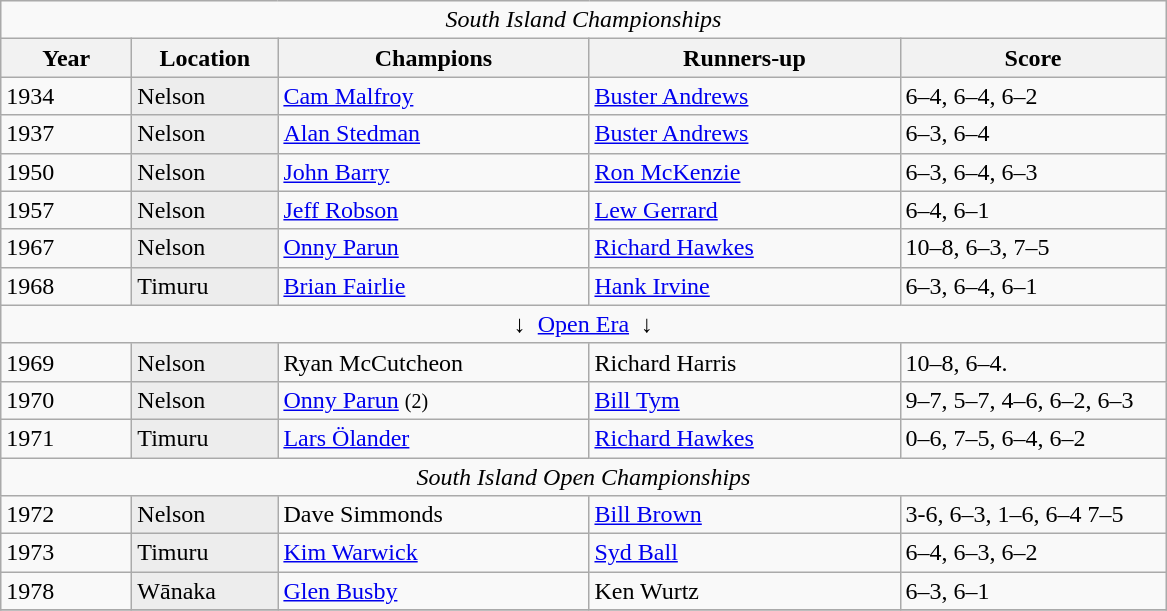<table class="wikitable">
<tr>
<td colspan=5 align=center><em>South Island Championships</em></td>
</tr>
<tr>
<th style="width:80px">Year</th>
<th style="width:90px">Location</th>
<th style="width:200px">Champions</th>
<th style="width:200px">Runners-up</th>
<th style="width:170px" class="unsortable">Score</th>
</tr>
<tr>
<td>1934</td>
<td style="background:#ededed">Nelson</td>
<td> <a href='#'>Cam Malfroy</a></td>
<td> <a href='#'>Buster Andrews</a></td>
<td>6–4, 6–4, 6–2</td>
</tr>
<tr>
<td>1937</td>
<td style="background:#ededed">Nelson</td>
<td> <a href='#'>Alan Stedman</a></td>
<td> <a href='#'>Buster Andrews</a></td>
<td>6–3, 6–4</td>
</tr>
<tr>
<td>1950</td>
<td style="background:#ededed">Nelson</td>
<td> <a href='#'>John Barry</a></td>
<td> <a href='#'>Ron McKenzie</a></td>
<td>6–3, 6–4, 6–3</td>
</tr>
<tr>
<td>1957</td>
<td style="background:#ededed">Nelson</td>
<td> <a href='#'>Jeff Robson</a></td>
<td> <a href='#'>Lew Gerrard</a></td>
<td>6–4, 6–1</td>
</tr>
<tr>
<td>1967</td>
<td style="background:#ededed">Nelson</td>
<td> <a href='#'>Onny Parun</a></td>
<td> <a href='#'>Richard Hawkes</a></td>
<td>10–8, 6–3, 7–5</td>
</tr>
<tr>
<td>1968</td>
<td style="background:#ededed">Timuru</td>
<td> <a href='#'>Brian Fairlie</a></td>
<td> <a href='#'>Hank Irvine</a></td>
<td>6–3, 6–4, 6–1</td>
</tr>
<tr>
<td colspan=5 align=center>↓  <a href='#'>Open Era</a>  ↓</td>
</tr>
<tr>
<td>1969</td>
<td style="background:#ededed">Nelson</td>
<td> Ryan McCutcheon</td>
<td> Richard Harris</td>
<td>10–8, 6–4.</td>
</tr>
<tr>
<td>1970</td>
<td style="background:#ededed">Nelson</td>
<td> <a href='#'>Onny Parun</a> <small>(2)</small></td>
<td> <a href='#'>Bill Tym</a></td>
<td>9–7, 5–7, 4–6, 6–2, 6–3</td>
</tr>
<tr>
<td>1971</td>
<td style="background:#ededed">Timuru</td>
<td> <a href='#'>Lars Ölander</a></td>
<td> <a href='#'>Richard Hawkes</a></td>
<td>0–6, 7–5, 6–4, 6–2</td>
</tr>
<tr>
<td colspan=5 align=center><em>South Island Open Championships</em></td>
</tr>
<tr>
<td>1972</td>
<td style="background:#ededed">Nelson</td>
<td> Dave Simmonds</td>
<td> <a href='#'>Bill Brown</a></td>
<td>3-6, 6–3, 1–6, 6–4 7–5</td>
</tr>
<tr>
<td>1973</td>
<td style="background:#ededed">Timuru</td>
<td> <a href='#'>Kim Warwick</a></td>
<td> <a href='#'>Syd Ball</a></td>
<td>6–4, 6–3, 6–2</td>
</tr>
<tr>
<td>1978</td>
<td style="background:#ededed">Wānaka</td>
<td> <a href='#'>Glen Busby</a></td>
<td> Ken Wurtz</td>
<td>6–3, 6–1</td>
</tr>
<tr>
</tr>
</table>
